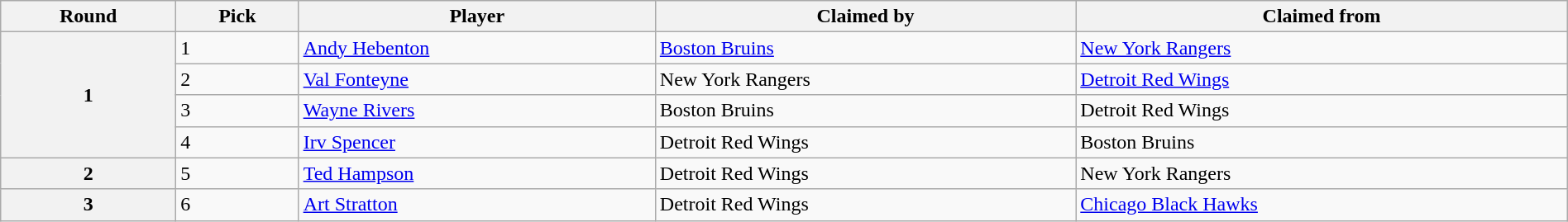<table class="wikitable" style="width: 100%">
<tr>
<th scope="col">Round</th>
<th scope="col">Pick</th>
<th scope="col">Player</th>
<th scope="col">Claimed by</th>
<th scope="col">Claimed from</th>
</tr>
<tr>
<th scope="row" rowspan="4">1</th>
<td>1</td>
<td><a href='#'>Andy Hebenton</a></td>
<td><a href='#'>Boston Bruins</a></td>
<td><a href='#'>New York Rangers</a></td>
</tr>
<tr>
<td>2</td>
<td><a href='#'>Val Fonteyne</a></td>
<td>New York Rangers</td>
<td><a href='#'>Detroit Red Wings</a></td>
</tr>
<tr>
<td>3</td>
<td><a href='#'>Wayne Rivers</a></td>
<td>Boston Bruins</td>
<td>Detroit Red Wings</td>
</tr>
<tr>
<td>4</td>
<td><a href='#'>Irv Spencer</a></td>
<td>Detroit Red Wings</td>
<td>Boston Bruins</td>
</tr>
<tr>
<th scope="row">2</th>
<td>5</td>
<td><a href='#'>Ted Hampson</a></td>
<td>Detroit Red Wings</td>
<td>New York Rangers</td>
</tr>
<tr>
<th scope="row">3</th>
<td>6</td>
<td><a href='#'>Art Stratton</a></td>
<td>Detroit Red Wings</td>
<td><a href='#'>Chicago Black Hawks</a></td>
</tr>
</table>
